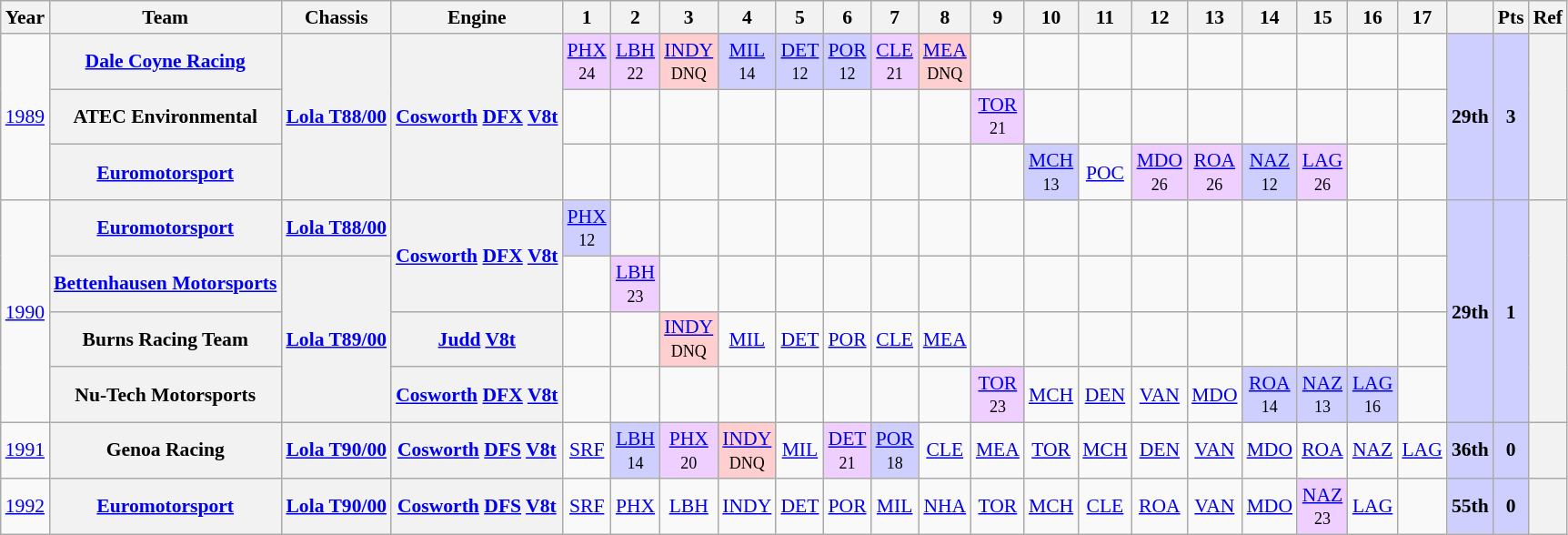<table class="wikitable" style="text-align:center; font-size:90%">
<tr>
<th>Year</th>
<th>Team</th>
<th>Chassis</th>
<th>Engine</th>
<th>1</th>
<th>2</th>
<th>3</th>
<th>4</th>
<th>5</th>
<th>6</th>
<th>7</th>
<th>8</th>
<th>9</th>
<th>10</th>
<th>11</th>
<th>12</th>
<th>13</th>
<th>14</th>
<th>15</th>
<th>16</th>
<th>17</th>
<th></th>
<th>Pts</th>
<th>Ref</th>
</tr>
<tr>
<td rowspan=3><a href='#'>1989</a></td>
<th><a href='#'>Dale Coyne Racing</a></th>
<th rowspan=3><a href='#'>Lola T88/00</a></th>
<th rowspan=3><a href='#'>Cosworth</a> <a href='#'>DFX</a> <a href='#'>V8</a><a href='#'>t</a></th>
<td style="background:#EFCFFF;"><a href='#'>PHX</a><br><small>24</small></td>
<td style="background:#EFCFFF;"><a href='#'>LBH</a><br><small>22</small></td>
<td style="background:#FFCFCF;"><a href='#'>INDY</a><br><small>DNQ</small></td>
<td style="background:#CFCFFF;"><a href='#'>MIL</a><br><small>14</small></td>
<td style="background:#CFCFFF;"><a href='#'>DET</a><br><small>12</small></td>
<td style="background:#CFCFFF;"><a href='#'>POR</a><br><small>12</small></td>
<td style="background:#EFCFFF;"><a href='#'>CLE</a><br><small>21</small></td>
<td style="background:#FFCFCF;"><a href='#'>MEA</a><br><small>DNQ</small></td>
<td></td>
<td></td>
<td></td>
<td></td>
<td></td>
<td></td>
<td></td>
<td></td>
<td></td>
<th style="background:#CFCFFF;" rowspan=3>29th</th>
<th style="background:#CFCFFF;" rowspan=3>3</th>
<th rowspan=3></th>
</tr>
<tr>
<th>ATEC Environmental</th>
<td></td>
<td></td>
<td></td>
<td></td>
<td></td>
<td></td>
<td></td>
<td></td>
<td style="background:#EFCFFF;"><a href='#'>TOR</a><br><small>21</small></td>
<td></td>
<td></td>
<td></td>
<td></td>
<td></td>
<td></td>
<td></td>
<td></td>
</tr>
<tr>
<th><a href='#'>Euromotorsport</a></th>
<td></td>
<td></td>
<td></td>
<td></td>
<td></td>
<td></td>
<td></td>
<td></td>
<td></td>
<td style="background:#CFCFFF;"><a href='#'>MCH</a><br><small>13</small></td>
<td><a href='#'>POC</a></td>
<td style="background:#EFCFFF;"><a href='#'>MDO</a><br><small>26</small></td>
<td style="background:#EFCFFF;"><a href='#'>ROA</a><br><small>26</small></td>
<td style="background:#CFCFFF;"><a href='#'>NAZ</a><br><small>12</small></td>
<td style="background:#EFCFFF;"><a href='#'>LAG</a><br><small>26</small></td>
<td></td>
<td></td>
</tr>
<tr>
<td rowspan=4><a href='#'>1990</a></td>
<th><a href='#'>Euromotorsport</a></th>
<th><a href='#'>Lola T88/00</a></th>
<th rowspan=2><a href='#'>Cosworth</a> <a href='#'>DFX</a> <a href='#'>V8</a><a href='#'>t</a></th>
<td style="background:#CFCFFF;"><a href='#'>PHX</a><br><small>12</small></td>
<td></td>
<td></td>
<td></td>
<td></td>
<td></td>
<td></td>
<td></td>
<td></td>
<td></td>
<td></td>
<td></td>
<td></td>
<td></td>
<td></td>
<td></td>
<td></td>
<th style="background:#CFCFFF;" rowspan=4>29th</th>
<th style="background:#CFCFFF;" rowspan=4>1</th>
<th rowspan=4></th>
</tr>
<tr>
<th><a href='#'>Bettenhausen Motorsports</a></th>
<th rowspan=3><a href='#'>Lola T89/00</a></th>
<td></td>
<td style="background:#EFCFFF;"><a href='#'>LBH</a><br><small>23</small></td>
<td></td>
<td></td>
<td></td>
<td></td>
<td></td>
<td></td>
<td></td>
<td></td>
<td></td>
<td></td>
<td></td>
<td></td>
<td></td>
<td></td>
<td></td>
</tr>
<tr>
<th>Burns Racing Team</th>
<th><a href='#'>Judd</a> <a href='#'>V8</a><a href='#'>t</a></th>
<td></td>
<td></td>
<td style="background:#FFCFCF;"><a href='#'>INDY</a><br><small>DNQ</small></td>
<td><a href='#'>MIL</a></td>
<td><a href='#'>DET</a></td>
<td><a href='#'>POR</a></td>
<td><a href='#'>CLE</a></td>
<td><a href='#'>MEA</a></td>
<td></td>
<td></td>
<td></td>
<td></td>
<td></td>
<td></td>
<td></td>
<td></td>
<td></td>
</tr>
<tr>
<th>Nu-Tech Motorsports</th>
<th><a href='#'>Cosworth</a> <a href='#'>DFX</a> <a href='#'>V8</a><a href='#'>t</a></th>
<td></td>
<td></td>
<td></td>
<td></td>
<td></td>
<td></td>
<td></td>
<td></td>
<td style="background:#EFCFFF;"><a href='#'>TOR</a><br><small>23</small></td>
<td><a href='#'>MCH</a></td>
<td><a href='#'>DEN</a></td>
<td><a href='#'>VAN</a></td>
<td><a href='#'>MDO</a></td>
<td style="background:#CFCFFF;"><a href='#'>ROA</a><br><small>14</small></td>
<td style="background:#CFCFFF;"><a href='#'>NAZ</a><br><small>13</small></td>
<td style="background:#CFCFFF;"><a href='#'>LAG</a><br><small>16</small></td>
<td></td>
</tr>
<tr>
<td><a href='#'>1991</a></td>
<th>Genoa Racing</th>
<th><a href='#'>Lola T90/00</a></th>
<th><a href='#'>Cosworth</a> <a href='#'>DFS</a> <a href='#'>V8</a><a href='#'>t</a></th>
<td><a href='#'>SRF</a><br><small></small></td>
<td style="background:#CFCFFF;"><a href='#'>LBH</a><br><small>14</small></td>
<td style="background:#EFCFFF;"><a href='#'>PHX</a><br><small>20</small></td>
<td style="background:#FFCFCF;"><a href='#'>INDY</a><br><small>DNQ</small></td>
<td><a href='#'>MIL</a></td>
<td style="background:#EFCFFF;"><a href='#'>DET</a><br><small>21</small></td>
<td style="background:#CFCFFF;"><a href='#'>POR</a><br><small>18</small></td>
<td><a href='#'>CLE</a></td>
<td><a href='#'>MEA</a></td>
<td><a href='#'>TOR</a></td>
<td><a href='#'>MCH</a></td>
<td><a href='#'>DEN</a></td>
<td><a href='#'>VAN</a></td>
<td><a href='#'>MDO</a></td>
<td><a href='#'>ROA</a></td>
<td><a href='#'>NAZ</a></td>
<td><a href='#'>LAG</a></td>
<th style="background:#CFCFFF;">36th</th>
<th style="background:#CFCFFF;">0</th>
<th></th>
</tr>
<tr>
<td><a href='#'>1992</a></td>
<th><a href='#'>Euromotorsport</a></th>
<th><a href='#'>Lola T90/00</a></th>
<th><a href='#'>Cosworth</a> <a href='#'>DFS</a> <a href='#'>V8</a><a href='#'>t</a></th>
<td><a href='#'>SRF</a></td>
<td><a href='#'>PHX</a></td>
<td><a href='#'>LBH</a></td>
<td><a href='#'>INDY</a></td>
<td><a href='#'>DET</a></td>
<td><a href='#'>POR</a></td>
<td><a href='#'>MIL</a></td>
<td><a href='#'>NHA</a></td>
<td><a href='#'>TOR</a></td>
<td><a href='#'>MCH</a></td>
<td><a href='#'>CLE</a></td>
<td><a href='#'>ROA</a></td>
<td><a href='#'>VAN</a></td>
<td><a href='#'>MDO</a></td>
<td style="background:#EFCFFF;"><a href='#'>NAZ</a><br><small>23</small></td>
<td><a href='#'>LAG</a></td>
<td></td>
<th style="background:#CFCFFF;">55th</th>
<th style="background:#CFCFFF;">0</th>
<th></th>
</tr>
</table>
